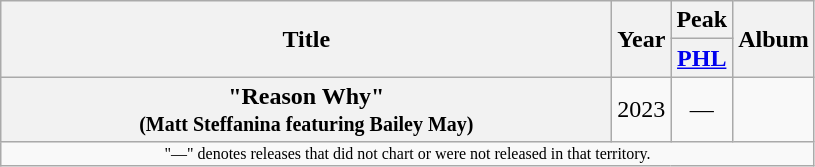<table class="wikitable plainrowheaders" style="text-align:center">
<tr>
<th rowspan="2" scope="col" style="width:25em;">Title</th>
<th rowspan="2" scope="col">Year</th>
<th colspan="1" scope="col">Peak</th>
<th rowspan="2">Album</th>
</tr>
<tr>
<th><a href='#'>PHL</a></th>
</tr>
<tr>
<th scope="row">"Reason Why"<br><small>(Matt Steffanina featuring Bailey May)</small></th>
<td>2023</td>
<td>—</td>
<td></td>
</tr>
<tr>
<td colspan="5" style="font-size:8pt">"—" denotes releases that did not chart or were not released in that territory.</td>
</tr>
</table>
